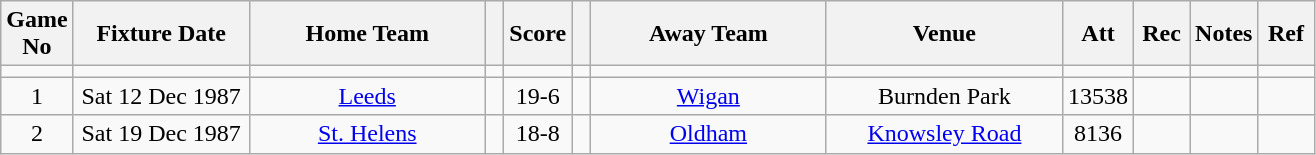<table class="wikitable" style="text-align:center;">
<tr>
<th width=10 abbr="No">Game No</th>
<th width=110 abbr="Date">Fixture Date</th>
<th width=150 abbr="Home Team">Home Team</th>
<th width=5 abbr="space"></th>
<th width=20 abbr="Score">Score</th>
<th width=5 abbr="space"></th>
<th width=150 abbr="Away Team">Away Team</th>
<th width=150 abbr="Venue">Venue</th>
<th width=30 abbr="Att">Att</th>
<th width=30 abbr="Rec">Rec</th>
<th width=20 abbr="Notes">Notes</th>
<th width=30 abbr="Ref">Ref</th>
</tr>
<tr>
<td></td>
<td></td>
<td></td>
<td></td>
<td></td>
<td></td>
<td></td>
<td></td>
<td></td>
<td></td>
<td></td>
</tr>
<tr>
<td>1</td>
<td>Sat 12 Dec 1987</td>
<td><a href='#'>Leeds</a></td>
<td></td>
<td>19-6</td>
<td></td>
<td><a href='#'>Wigan</a></td>
<td>Burnden Park</td>
<td>13538</td>
<td></td>
<td></td>
<td></td>
</tr>
<tr>
<td>2</td>
<td>Sat 19 Dec 1987</td>
<td><a href='#'>St. Helens</a></td>
<td></td>
<td>18-8</td>
<td></td>
<td><a href='#'>Oldham</a></td>
<td><a href='#'>Knowsley Road</a></td>
<td>8136</td>
<td></td>
<td></td>
<td></td>
</tr>
</table>
